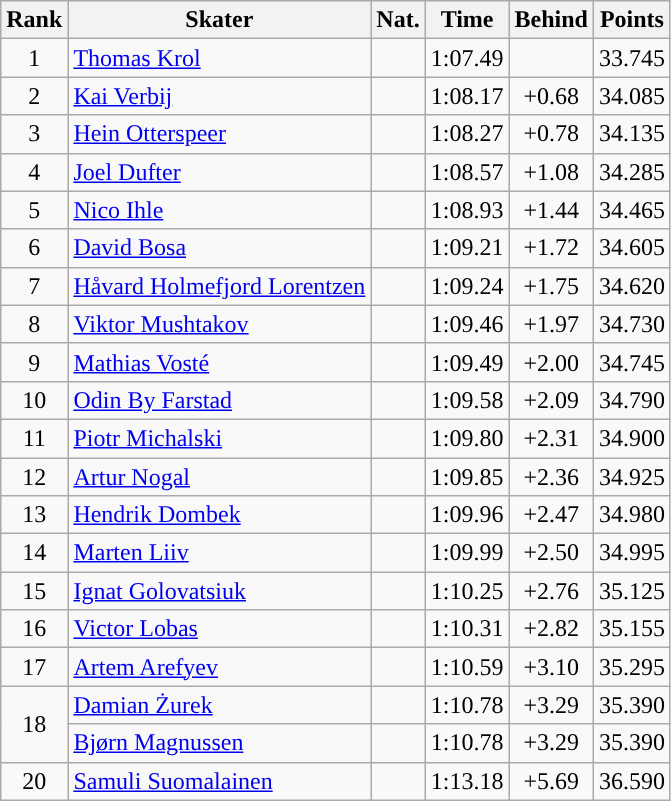<table class="wikitable sortable" style="text-align:center">
<tr>
<th>Rank</th>
<th>Skater</th>
<th>Nat.</th>
<th>Time</th>
<th>Behind</th>
<th>Points</th>
</tr>
<tr>
<td>1</td>
<td align=left><a href='#'>Thomas Krol</a></td>
<td></td>
<td>1:07.49</td>
<td></td>
<td>33.745</td>
</tr>
<tr>
<td>2</td>
<td align=left><a href='#'>Kai Verbij</a></td>
<td></td>
<td>1:08.17</td>
<td>+0.68</td>
<td>34.085</td>
</tr>
<tr>
<td>3</td>
<td align=left><a href='#'>Hein Otterspeer</a></td>
<td></td>
<td>1:08.27</td>
<td>+0.78</td>
<td>34.135</td>
</tr>
<tr>
<td>4</td>
<td align=left><a href='#'>Joel Dufter</a></td>
<td></td>
<td>1:08.57</td>
<td>+1.08</td>
<td>34.285</td>
</tr>
<tr>
<td>5</td>
<td align=left><a href='#'>Nico Ihle</a></td>
<td></td>
<td>1:08.93</td>
<td>+1.44</td>
<td>34.465</td>
</tr>
<tr>
<td>6</td>
<td align=left><a href='#'>David Bosa</a></td>
<td></td>
<td>1:09.21</td>
<td>+1.72</td>
<td>34.605</td>
</tr>
<tr>
<td>7</td>
<td align=left><a href='#'>Håvard Holmefjord Lorentzen</a></td>
<td></td>
<td>1:09.24</td>
<td>+1.75</td>
<td>34.620</td>
</tr>
<tr>
<td>8</td>
<td align=left><a href='#'>Viktor Mushtakov</a></td>
<td></td>
<td>1:09.46</td>
<td>+1.97</td>
<td>34.730</td>
</tr>
<tr>
<td>9</td>
<td align=left><a href='#'>Mathias Vosté</a></td>
<td></td>
<td>1:09.49</td>
<td>+2.00</td>
<td>34.745</td>
</tr>
<tr>
<td>10</td>
<td align=left><a href='#'>Odin By Farstad</a></td>
<td></td>
<td>1:09.58</td>
<td>+2.09</td>
<td>34.790</td>
</tr>
<tr>
<td>11</td>
<td align=left><a href='#'>Piotr Michalski</a></td>
<td></td>
<td>1:09.80</td>
<td>+2.31</td>
<td>34.900</td>
</tr>
<tr>
<td>12</td>
<td align=left><a href='#'>Artur Nogal</a></td>
<td></td>
<td>1:09.85</td>
<td>+2.36</td>
<td>34.925</td>
</tr>
<tr>
<td>13</td>
<td align=left><a href='#'>Hendrik Dombek</a></td>
<td></td>
<td>1:09.96</td>
<td>+2.47</td>
<td>34.980</td>
</tr>
<tr>
<td>14</td>
<td align=left><a href='#'>Marten Liiv</a></td>
<td></td>
<td>1:09.99</td>
<td>+2.50</td>
<td>34.995</td>
</tr>
<tr>
<td>15</td>
<td align=left><a href='#'>Ignat Golovatsiuk</a></td>
<td></td>
<td>1:10.25</td>
<td>+2.76</td>
<td>35.125</td>
</tr>
<tr>
<td>16</td>
<td align="left"><a href='#'>Victor Lobas</a></td>
<td></td>
<td>1:10.31</td>
<td>+2.82</td>
<td>35.155</td>
</tr>
<tr>
<td>17</td>
<td align=left><a href='#'>Artem Arefyev</a></td>
<td></td>
<td>1:10.59</td>
<td>+3.10</td>
<td>35.295</td>
</tr>
<tr>
<td rowspan=2>18</td>
<td align=left><a href='#'>Damian Żurek</a></td>
<td></td>
<td>1:10.78</td>
<td>+3.29</td>
<td>35.390</td>
</tr>
<tr>
<td align=left><a href='#'>Bjørn Magnussen</a></td>
<td></td>
<td>1:10.78</td>
<td>+3.29</td>
<td>35.390</td>
</tr>
<tr>
<td>20</td>
<td align=left><a href='#'>Samuli Suomalainen</a></td>
<td></td>
<td>1:13.18</td>
<td>+5.69</td>
<td>36.590</td>
</tr>
</table>
